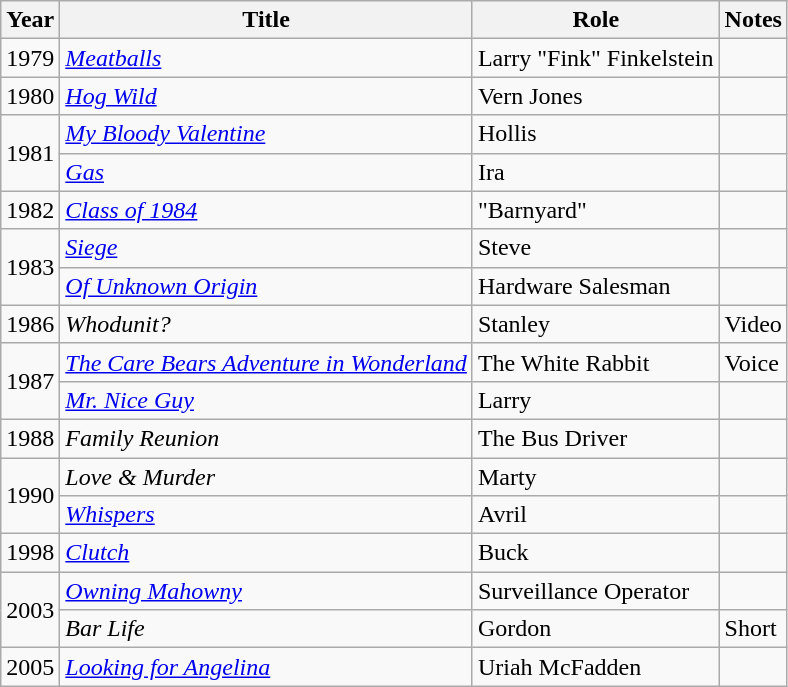<table class="wikitable sortable">
<tr>
<th>Year</th>
<th>Title</th>
<th>Role</th>
<th class="unsortable">Notes</th>
</tr>
<tr>
<td>1979</td>
<td><em><a href='#'>Meatballs</a></em></td>
<td>Larry "Fink" Finkelstein</td>
<td></td>
</tr>
<tr>
<td>1980</td>
<td><em><a href='#'>Hog Wild</a></em></td>
<td>Vern Jones</td>
<td></td>
</tr>
<tr>
<td rowspan="2">1981</td>
<td><em><a href='#'>My Bloody Valentine</a></em></td>
<td>Hollis</td>
<td></td>
</tr>
<tr>
<td><em><a href='#'>Gas</a></em></td>
<td>Ira</td>
<td></td>
</tr>
<tr>
<td>1982</td>
<td><em><a href='#'>Class of 1984</a></em></td>
<td>"Barnyard"</td>
<td></td>
</tr>
<tr>
<td rowspan="2">1983</td>
<td><em><a href='#'>Siege</a></em></td>
<td>Steve</td>
<td></td>
</tr>
<tr>
<td><em><a href='#'>Of Unknown Origin</a></em></td>
<td>Hardware Salesman</td>
<td></td>
</tr>
<tr>
<td>1986</td>
<td><em>Whodunit?</em></td>
<td>Stanley</td>
<td>Video</td>
</tr>
<tr>
<td rowspan="2">1987</td>
<td data-sort-value="Care Bears Adventure in Wonderland, The"><em><a href='#'>The Care Bears Adventure in Wonderland</a></em></td>
<td>The White Rabbit</td>
<td>Voice</td>
</tr>
<tr>
<td><em><a href='#'>Mr. Nice Guy</a></em></td>
<td>Larry</td>
<td></td>
</tr>
<tr>
<td>1988</td>
<td><em>Family Reunion</em></td>
<td>The Bus Driver</td>
<td></td>
</tr>
<tr>
<td rowspan="2">1990</td>
<td><em>Love & Murder</em></td>
<td>Marty</td>
<td></td>
</tr>
<tr>
<td><em><a href='#'>Whispers</a></em></td>
<td>Avril</td>
<td></td>
</tr>
<tr>
<td>1998</td>
<td><em><a href='#'>Clutch</a></em></td>
<td>Buck</td>
<td></td>
</tr>
<tr>
<td rowspan="2">2003</td>
<td><em><a href='#'>Owning Mahowny</a></em></td>
<td>Surveillance Operator</td>
<td></td>
</tr>
<tr>
<td><em>Bar Life</em></td>
<td>Gordon</td>
<td>Short</td>
</tr>
<tr>
<td>2005</td>
<td><em><a href='#'>Looking for Angelina</a></em></td>
<td>Uriah McFadden</td>
<td></td>
</tr>
</table>
